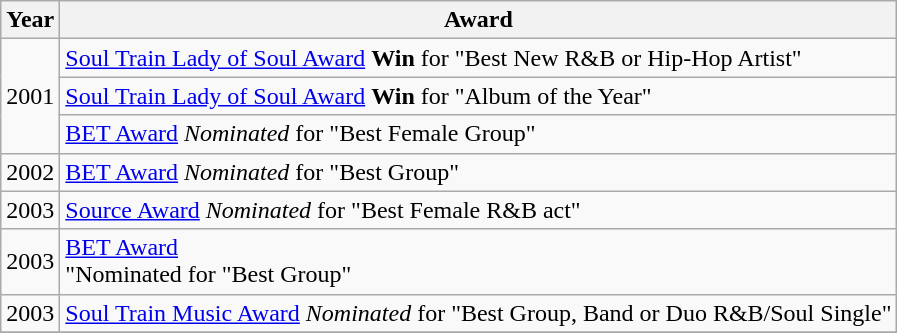<table class="wikitable">
<tr>
<th>Year</th>
<th>Award</th>
</tr>
<tr>
<td rowspan="3">2001</td>
<td><a href='#'>Soul Train Lady of Soul Award</a> <strong>Win</strong> for "Best New R&B or Hip-Hop Artist"</td>
</tr>
<tr>
<td><a href='#'>Soul Train Lady of Soul Award</a> <strong>Win</strong> for "Album of the Year"</td>
</tr>
<tr>
<td><a href='#'>BET Award</a> <em>Nominated</em> for "Best Female Group"</td>
</tr>
<tr>
<td>2002</td>
<td><a href='#'>BET Award</a> <em>Nominated</em> for "Best Group"</td>
</tr>
<tr>
<td>2003</td>
<td><a href='#'>Source Award</a> <em>Nominated</em> for "Best Female R&B act"</td>
</tr>
<tr>
<td>2003</td>
<td><a href='#'>BET Award</a><br>"Nominated for "Best Group"</td>
</tr>
<tr>
<td>2003</td>
<td><a href='#'>Soul Train Music Award</a> <em>Nominated</em> for "Best Group, Band or Duo R&B/Soul Single"</td>
</tr>
<tr>
</tr>
</table>
